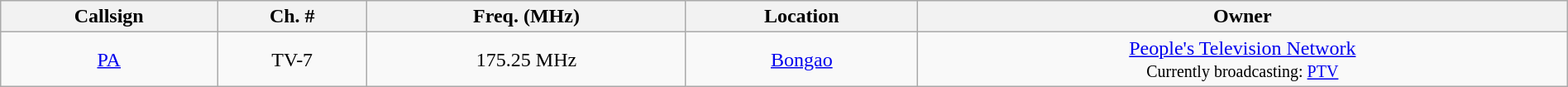<table class="wikitable" style="width:100%; text-align:center;">
<tr>
<th>Callsign</th>
<th>Ch. #</th>
<th>Freq. (MHz)</th>
<th>Location</th>
<th>Owner</th>
</tr>
<tr>
<td><a href='#'>PA</a></td>
<td>TV-7</td>
<td>175.25 MHz</td>
<td><a href='#'>Bongao</a></td>
<td><a href='#'>People's Television Network</a><br><small>Currently broadcasting: <a href='#'>PTV</a></small></td>
</tr>
</table>
